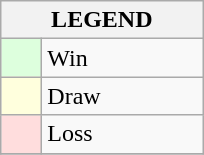<table class="wikitable">
<tr>
<th colspan="2">LEGEND</th>
</tr>
<tr>
<td style="background:#ddffdd;" width=20> </td>
<td width=100>Win</td>
</tr>
<tr>
<td style="background:#ffffdd"  width=20> </td>
<td width=100>Draw</td>
</tr>
<tr>
<td style="background:#ffdddd;" width=20> </td>
<td width=100>Loss</td>
</tr>
<tr>
</tr>
</table>
